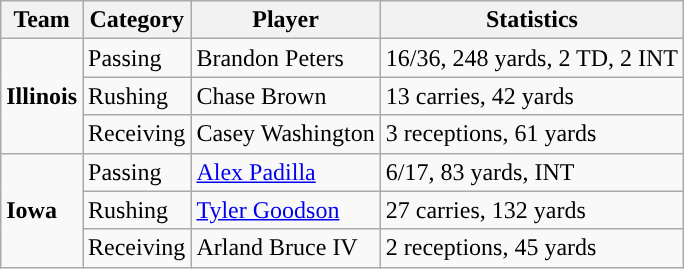<table class="wikitable" style="float: left;">
<tr>
<th>Team</th>
<th>Category</th>
<th>Player</th>
<th>Statistics</th>
</tr>
<tr>
<td rowspan=3><strong>Illinois</strong></td>
<td>Passing</td>
<td>Brandon Peters</td>
<td>16/36, 248 yards, 2 TD, 2 INT</td>
</tr>
<tr>
<td>Rushing</td>
<td>Chase Brown</td>
<td>13 carries, 42 yards</td>
</tr>
<tr>
<td>Receiving</td>
<td>Casey Washington</td>
<td>3 receptions, 61 yards</td>
</tr>
<tr>
<td rowspan=3><strong>Iowa</strong></td>
<td>Passing</td>
<td><a href='#'>Alex Padilla</a></td>
<td>6/17, 83 yards, INT</td>
</tr>
<tr>
<td>Rushing</td>
<td><a href='#'>Tyler Goodson</a></td>
<td>27 carries, 132 yards</td>
</tr>
<tr>
<td>Receiving</td>
<td>Arland Bruce IV</td>
<td>2 receptions, 45 yards</td>
</tr>
</table>
